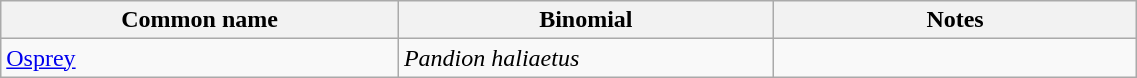<table style="width:60%;" class="wikitable">
<tr>
<th width=35%>Common name</th>
<th width=33%>Binomial</th>
<th width=32%>Notes</th>
</tr>
<tr>
<td><a href='#'>Osprey</a></td>
<td><em>Pandion haliaetus</em></td>
<td></td>
</tr>
</table>
